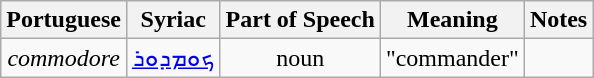<table class="wikitable">
<tr>
<th colspan="1">Portuguese</th>
<th colspan="1">Syriac</th>
<th>Part of Speech</th>
<th colspan="1">Meaning</th>
<th>Notes</th>
</tr>
<tr style="text-align: center;">
<td><em>commodore</em></td>
<td><a href='#'>ܟܘܡܕܘܪ</a></td>
<td>noun</td>
<td>"commander"</td>
<td></td>
</tr>
</table>
